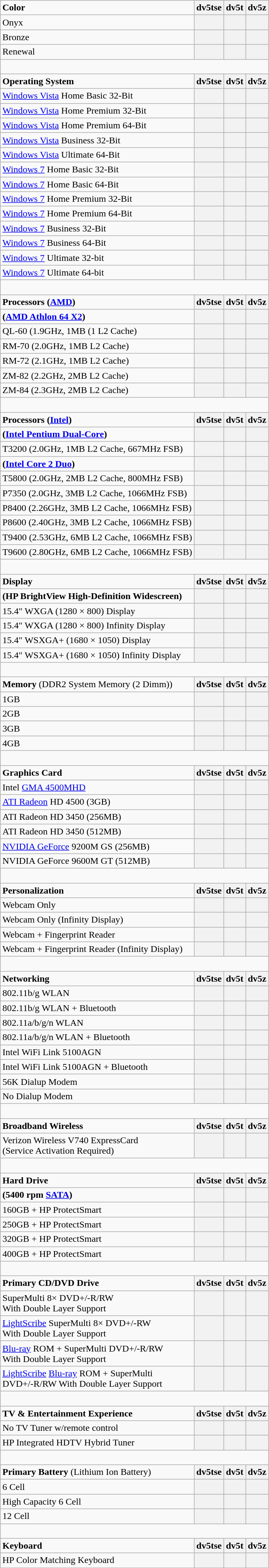<table class="wikitable">
<tr>
<td><strong>Color</strong></td>
<th>dv5tse</th>
<th>dv5t</th>
<th>dv5z</th>
</tr>
<tr>
<td>Onyx</td>
<th></th>
<th></th>
<th></th>
</tr>
<tr>
<td>Bronze</td>
<th></th>
<th></th>
<th></th>
</tr>
<tr>
<td>Renewal</td>
<th></th>
<th></th>
<th></th>
</tr>
<tr>
<td colspan=4> </td>
</tr>
<tr>
<td><strong>Operating System</strong></td>
<th>dv5tse</th>
<th>dv5t</th>
<th>dv5z</th>
</tr>
<tr>
<td><a href='#'>Windows Vista</a> Home Basic 32-Bit</td>
<th></th>
<th></th>
<th></th>
</tr>
<tr>
<td><a href='#'>Windows Vista</a> Home Premium 32-Bit</td>
<th></th>
<th></th>
<th></th>
</tr>
<tr>
<td><a href='#'>Windows Vista</a> Home Premium 64-Bit</td>
<th></th>
<th></th>
<th></th>
</tr>
<tr>
<td><a href='#'>Windows Vista</a> Business 32-Bit</td>
<th></th>
<th></th>
<th></th>
</tr>
<tr>
<td><a href='#'>Windows Vista</a> Ultimate 64-Bit</td>
<th></th>
<th></th>
<th></th>
</tr>
<tr>
<td><a href='#'>Windows 7</a> Home Basic 32-Bit</td>
<th></th>
<th></th>
<th></th>
</tr>
<tr>
<td><a href='#'>Windows 7</a> Home Basic 64-Bit</td>
<th></th>
<th></th>
<th></th>
</tr>
<tr>
<td><a href='#'>Windows 7</a> Home Premium 32-Bit</td>
<th></th>
<th></th>
<th></th>
</tr>
<tr>
<td><a href='#'>Windows 7</a> Home Premium 64-Bit</td>
<th></th>
<th></th>
<th></th>
</tr>
<tr>
<td><a href='#'>Windows 7</a> Business 32-Bit</td>
<th></th>
<th></th>
<th></th>
</tr>
<tr>
<td><a href='#'>Windows 7</a> Business 64-Bit</td>
<th></th>
<th></th>
<th></th>
</tr>
<tr>
<td><a href='#'>Windows 7</a> Ultimate 32-bit</td>
<th></th>
<th></th>
<th></th>
</tr>
<tr>
<td><a href='#'>Windows 7</a> Ultimate 64-bit</td>
<th></th>
<th></th>
<th></th>
</tr>
<tr>
<td colspan=4> </td>
</tr>
<tr>
<td><strong>Processors (<a href='#'>AMD</a>)</strong></td>
<th>dv5tse</th>
<th>dv5t</th>
<th>dv5z</th>
</tr>
<tr>
<td><strong>(<a href='#'>AMD Athlon 64 X2</a>)</strong></td>
<th></th>
<th></th>
<th></th>
</tr>
<tr>
<td>QL-60 (1.9GHz, 1MB (1 L2 Cache)</td>
<th></th>
<th></th>
<th></th>
</tr>
<tr>
<td>RM-70 (2.0GHz, 1MB L2 Cache)</td>
<th></th>
<th></th>
<th></th>
</tr>
<tr>
<td>RM-72 (2.1GHz, 1MB L2 Cache)</td>
<th></th>
<th></th>
<th></th>
</tr>
<tr>
<td>ZM-82 (2.2GHz, 2MB L2 Cache)</td>
<th></th>
<th></th>
<th></th>
</tr>
<tr>
<td>ZM-84 (2.3GHz, 2MB L2 Cache)</td>
<th></th>
<th></th>
<th></th>
</tr>
<tr>
<td colspan=4> </td>
</tr>
<tr>
<td><strong>Processors (<a href='#'>Intel</a>)</strong></td>
<th>dv5tse</th>
<th>dv5t</th>
<th>dv5z</th>
</tr>
<tr>
<td><strong>(<a href='#'>Intel Pentium Dual-Core</a>)</strong></td>
<th></th>
<th></th>
<th></th>
</tr>
<tr>
<td>T3200 (2.0GHz, 1MB L2 Cache, 667MHz FSB)</td>
<th></th>
<th></th>
<th></th>
</tr>
<tr>
<td><strong>(<a href='#'>Intel Core 2 Duo</a>)</strong></td>
<th></th>
<th></th>
<th></th>
</tr>
<tr>
<td>T5800 (2.0GHz, 2MB L2 Cache, 800MHz FSB)</td>
<th></th>
<th></th>
<th></th>
</tr>
<tr>
<td>P7350 (2.0GHz, 3MB L2 Cache, 1066MHz FSB)</td>
<th></th>
<th></th>
<th></th>
</tr>
<tr>
<td>P8400 (2.26GHz, 3MB L2 Cache, 1066MHz FSB)</td>
<th></th>
<th></th>
<th></th>
</tr>
<tr>
<td>P8600 (2.40GHz, 3MB L2 Cache, 1066MHz FSB)</td>
<th></th>
<th></th>
<th></th>
</tr>
<tr>
<td>T9400 (2.53GHz, 6MB L2 Cache, 1066MHz FSB)</td>
<th></th>
<th></th>
<th></th>
</tr>
<tr>
<td>T9600 (2.80GHz, 6MB L2 Cache, 1066MHz FSB)</td>
<th></th>
<th></th>
<th></th>
</tr>
<tr>
<td colspan=4> </td>
</tr>
<tr>
<td><strong>Display</strong></td>
<th>dv5tse</th>
<th>dv5t</th>
<th>dv5z</th>
</tr>
<tr>
<td><strong>(HP BrightView High-Definition Widescreen)</strong></td>
<th></th>
<th></th>
<th></th>
</tr>
<tr>
<td>15.4" WXGA (1280 × 800) Display</td>
<th></th>
<th></th>
<th></th>
</tr>
<tr>
<td>15.4" WXGA (1280 × 800) Infinity Display</td>
<th></th>
<th></th>
<th></th>
</tr>
<tr>
<td>15.4" WSXGA+ (1680 × 1050) Display</td>
<th></th>
<th></th>
<th></th>
</tr>
<tr>
<td>15.4" WSXGA+ (1680 × 1050) Infinity Display</td>
<th></th>
<th></th>
<th></th>
</tr>
<tr>
<td colspan=4> </td>
</tr>
<tr>
<td><strong>Memory</strong> (DDR2 System Memory (2 Dimm))</td>
<th>dv5tse</th>
<th>dv5t</th>
<th>dv5z</th>
</tr>
<tr>
<td>1GB</td>
<th></th>
<th></th>
<th></th>
</tr>
<tr>
<td>2GB</td>
<th></th>
<th></th>
<th></th>
</tr>
<tr>
<td>3GB</td>
<th></th>
<th></th>
<th></th>
</tr>
<tr>
<td>4GB</td>
<th></th>
<th></th>
<th></th>
</tr>
<tr>
<td colspan=4> </td>
</tr>
<tr>
<td><strong>Graphics Card</strong></td>
<th>dv5tse</th>
<th>dv5t</th>
<th>dv5z</th>
</tr>
<tr>
<td>Intel <a href='#'>GMA 4500MHD</a></td>
<th></th>
<th></th>
<th></th>
</tr>
<tr>
<td><a href='#'>ATI Radeon</a> HD 4500 (3GB)</td>
<th></th>
<th></th>
<th></th>
</tr>
<tr>
<td>ATI Radeon HD 3450 (256MB)</td>
<th></th>
<th></th>
<th></th>
</tr>
<tr>
<td>ATI Radeon HD 3450 (512MB)</td>
<th></th>
<th></th>
<th></th>
</tr>
<tr>
<td><a href='#'>NVIDIA GeForce</a> 9200M GS (256MB)</td>
<th></th>
<th></th>
<th></th>
</tr>
<tr>
<td>NVIDIA GeForce 9600M GT (512MB)</td>
<th></th>
<th></th>
<th></th>
</tr>
<tr>
<td colspan=4> </td>
</tr>
<tr>
<td><strong>Personalization</strong></td>
<th>dv5tse</th>
<th>dv5t</th>
<th>dv5z</th>
</tr>
<tr>
<td>Webcam Only</td>
<th></th>
<th></th>
<th></th>
</tr>
<tr>
<td>Webcam Only (Infinity Display)</td>
<th></th>
<th></th>
<th></th>
</tr>
<tr>
<td>Webcam + Fingerprint Reader</td>
<th></th>
<th></th>
<th></th>
</tr>
<tr>
<td>Webcam + Fingerprint Reader (Infinity Display)</td>
<th></th>
<th></th>
<th></th>
</tr>
<tr>
<td colspan=4> </td>
</tr>
<tr>
<td><strong>Networking</strong></td>
<th>dv5tse</th>
<th>dv5t</th>
<th>dv5z</th>
</tr>
<tr>
<td>802.11b/g WLAN</td>
<th></th>
<th></th>
<th></th>
</tr>
<tr>
<td>802.11b/g WLAN + Bluetooth</td>
<th></th>
<th></th>
<th></th>
</tr>
<tr>
<td>802.11a/b/g/n WLAN</td>
<th></th>
<th></th>
<th></th>
</tr>
<tr>
<td>802.11a/b/g/n WLAN + Bluetooth</td>
<th></th>
<th></th>
<th></th>
</tr>
<tr>
<td>Intel WiFi Link 5100AGN</td>
<th></th>
<th></th>
<th></th>
</tr>
<tr>
<td>Intel WiFi Link 5100AGN + Bluetooth</td>
<th></th>
<th></th>
<th></th>
</tr>
<tr>
<td>56K Dialup Modem</td>
<th></th>
<th></th>
<th></th>
</tr>
<tr>
<td>No Dialup Modem</td>
<th></th>
<th></th>
<th></th>
</tr>
<tr>
<td colspan=4> </td>
</tr>
<tr>
<td><strong>Broadband Wireless</strong></td>
<th>dv5tse</th>
<th>dv5t</th>
<th>dv5z</th>
</tr>
<tr>
<td>Verizon Wireless V740 ExpressCard<br>(Service Activation Required)</td>
<th></th>
<th></th>
<th></th>
</tr>
<tr>
<td colspan=4> </td>
</tr>
<tr>
<td><strong>Hard Drive</strong></td>
<th>dv5tse</th>
<th>dv5t</th>
<th>dv5z</th>
</tr>
<tr>
<td><strong>(5400 rpm <a href='#'>SATA</a>)</strong></td>
<th></th>
<th></th>
<th></th>
</tr>
<tr>
<td>160GB + HP ProtectSmart</td>
<th></th>
<th></th>
<th></th>
</tr>
<tr>
<td>250GB + HP ProtectSmart</td>
<th></th>
<th></th>
<th></th>
</tr>
<tr>
<td>320GB + HP ProtectSmart</td>
<th></th>
<th></th>
<th></th>
</tr>
<tr>
<td>400GB + HP ProtectSmart</td>
<th></th>
<th></th>
<th></th>
</tr>
<tr>
<td colspan=4> </td>
</tr>
<tr>
<td><strong>Primary CD/DVD Drive</strong></td>
<th>dv5tse</th>
<th>dv5t</th>
<th>dv5z</th>
</tr>
<tr>
<td>SuperMulti 8× DVD+/-R/RW<br>With Double Layer Support</td>
<th></th>
<th></th>
<th></th>
</tr>
<tr>
<td><a href='#'>LightScribe</a> SuperMulti 8× DVD+/-RW<br>With Double Layer Support</td>
<th></th>
<th></th>
<th></th>
</tr>
<tr>
<td><a href='#'>Blu-ray</a> ROM + SuperMulti DVD+/-R/RW<br>With Double Layer Support</td>
<th></th>
<th></th>
<th></th>
</tr>
<tr>
<td><a href='#'>LightScribe</a> <a href='#'>Blu-ray</a> ROM + SuperMulti<br>DVD+/-R/RW With Double Layer Support</td>
<th></th>
<th></th>
<th></th>
</tr>
<tr>
<td colspan=4> </td>
</tr>
<tr>
<td><strong>TV & Entertainment Experience</strong></td>
<th>dv5tse</th>
<th>dv5t</th>
<th>dv5z</th>
</tr>
<tr>
<td>No TV Tuner w/remote control</td>
<th></th>
<th></th>
<th></th>
</tr>
<tr>
<td>HP Integrated HDTV Hybrid Tuner</td>
<th></th>
<th></th>
<th></th>
</tr>
<tr>
<td colspan=4> </td>
</tr>
<tr>
<td><strong>Primary Battery</strong> (Lithium Ion Battery)</td>
<th>dv5tse</th>
<th>dv5t</th>
<th>dv5z</th>
</tr>
<tr>
<td>6 Cell</td>
<th></th>
<th></th>
<th></th>
</tr>
<tr>
<td>High Capacity 6 Cell</td>
<th></th>
<th></th>
<th></th>
</tr>
<tr>
<td>12 Cell</td>
<th></th>
<th></th>
<th></th>
</tr>
<tr>
<td colspan=4> </td>
</tr>
<tr>
<td><strong>Keyboard</strong></td>
<th>dv5tse</th>
<th>dv5t</th>
<th>dv5z</th>
</tr>
<tr>
<td>HP Color Matching Keyboard</td>
<th></th>
<th></th>
<th></th>
</tr>
</table>
